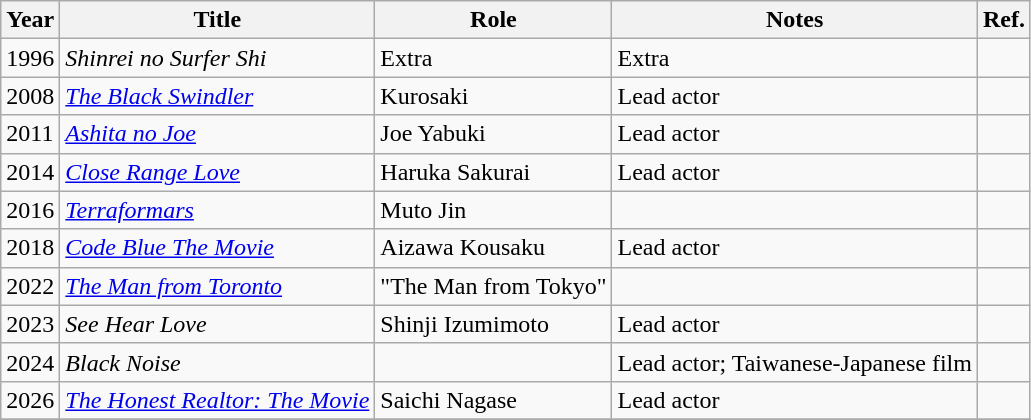<table class="wikitable">
<tr>
<th>Year</th>
<th>Title</th>
<th>Role</th>
<th>Notes</th>
<th>Ref.</th>
</tr>
<tr>
<td>1996</td>
<td><em>Shinrei no Surfer Shi</em></td>
<td>Extra</td>
<td>Extra</td>
<td></td>
</tr>
<tr>
<td>2008</td>
<td><em><a href='#'>The Black Swindler</a></em></td>
<td>Kurosaki</td>
<td>Lead actor</td>
<td></td>
</tr>
<tr>
<td>2011</td>
<td><em><a href='#'>Ashita no Joe</a></em></td>
<td>Joe Yabuki</td>
<td>Lead actor</td>
<td></td>
</tr>
<tr>
<td>2014</td>
<td><em><a href='#'>Close Range Love</a></em></td>
<td>Haruka Sakurai</td>
<td>Lead actor</td>
<td></td>
</tr>
<tr>
<td>2016</td>
<td><em><a href='#'>Terraformars</a></em></td>
<td>Muto Jin</td>
<td></td>
<td></td>
</tr>
<tr>
<td>2018</td>
<td><em><a href='#'>Code Blue The Movie</a></em></td>
<td>Aizawa Kousaku</td>
<td>Lead actor</td>
<td></td>
</tr>
<tr>
<td>2022</td>
<td><em><a href='#'>The Man from Toronto</a></em></td>
<td>"The Man from Tokyo"</td>
<td></td>
<td></td>
</tr>
<tr>
<td>2023</td>
<td><em>See Hear Love</em></td>
<td>Shinji Izumimoto</td>
<td>Lead actor</td>
<td></td>
</tr>
<tr>
<td>2024</td>
<td><em>Black Noise</em></td>
<td></td>
<td>Lead actor; Taiwanese-Japanese film</td>
<td></td>
</tr>
<tr>
<td>2026</td>
<td><em><a href='#'>The Honest Realtor: The Movie</a></em></td>
<td>Saichi Nagase</td>
<td>Lead actor</td>
<td></td>
</tr>
<tr>
</tr>
</table>
